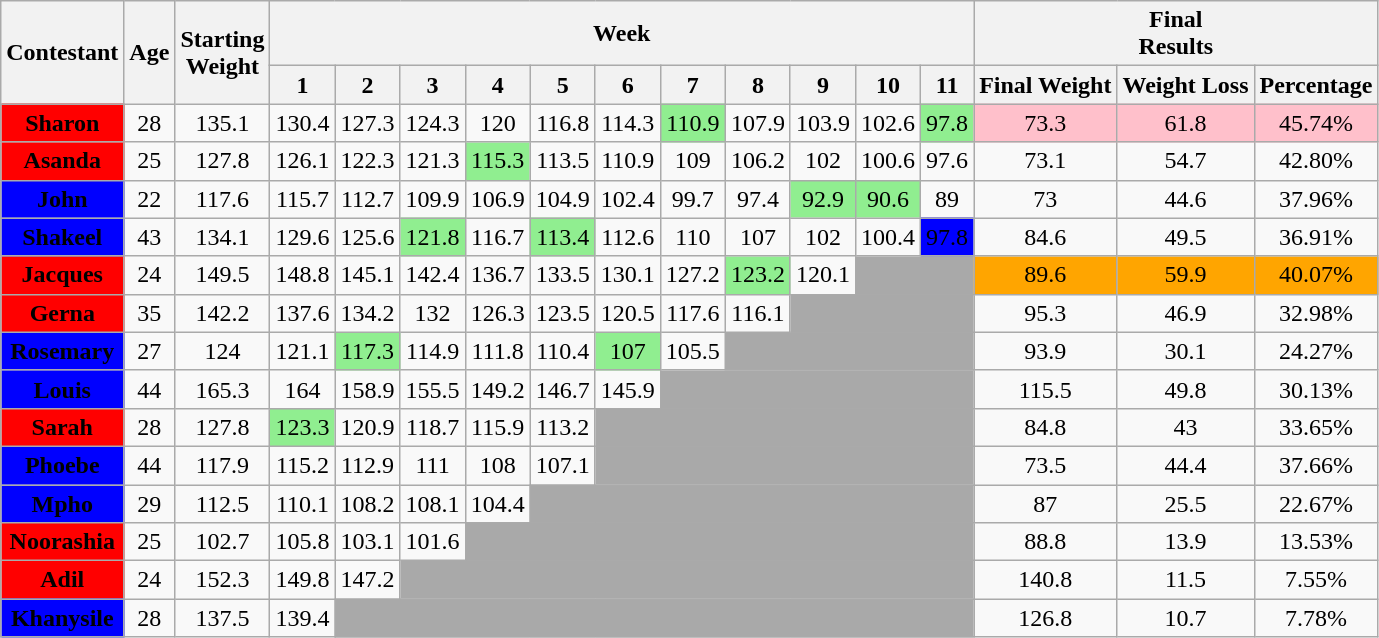<table class="wikitable" style="text-align:center">
<tr>
<th rowspan=2>Contestant</th>
<th rowspan=2>Age</th>
<th rowspan=2>Starting<br>Weight</th>
<th colspan=11>Week</th>
<th colspan=3>Final<br>Results</th>
</tr>
<tr>
<th>1</th>
<th>2</th>
<th>3</th>
<th>4</th>
<th>5</th>
<th>6</th>
<th>7</th>
<th>8</th>
<th>9</th>
<th>10</th>
<th>11</th>
<th>Final Weight</th>
<th>Weight Loss</th>
<th>Percentage</th>
</tr>
<tr>
<td bgcolor="red"><span><strong>Sharon</strong></span></td>
<td>28</td>
<td>135.1</td>
<td>130.4</td>
<td>127.3</td>
<td>124.3</td>
<td>120</td>
<td>116.8</td>
<td>114.3</td>
<td bgcolor="lightgreen">110.9</td>
<td>107.9</td>
<td>103.9</td>
<td>102.6</td>
<td bgcolor="lightgreen">97.8</td>
<td bgcolor="pink">73.3</td>
<td bgcolor="pink">61.8</td>
<td bgcolor="pink">45.74%</td>
</tr>
<tr>
<td bgcolor="red"><span><strong>Asanda</strong></span></td>
<td>25</td>
<td>127.8</td>
<td>126.1</td>
<td>122.3</td>
<td>121.3</td>
<td bgcolor="lightgreen">115.3</td>
<td>113.5</td>
<td>110.9</td>
<td>109</td>
<td>106.2</td>
<td>102</td>
<td>100.6</td>
<td>97.6</td>
<td>73.1</td>
<td>54.7</td>
<td>42.80%</td>
</tr>
<tr>
<td bgcolor="blue"><span><strong>John</strong></span></td>
<td>22</td>
<td>117.6</td>
<td>115.7</td>
<td>112.7</td>
<td>109.9</td>
<td>106.9</td>
<td>104.9</td>
<td>102.4</td>
<td>99.7</td>
<td>97.4</td>
<td bgcolor="lightgreen">92.9</td>
<td bgcolor="lightgreen">90.6</td>
<td>89</td>
<td>73</td>
<td>44.6</td>
<td>37.96%</td>
</tr>
<tr>
<td bgcolor="blue"><span><strong>Shakeel</strong></span></td>
<td>43</td>
<td>134.1</td>
<td>129.6</td>
<td>125.6</td>
<td bgcolor="lightgreen">121.8</td>
<td>116.7</td>
<td bgcolor="lightgreen">113.4</td>
<td>112.6</td>
<td>110</td>
<td>107</td>
<td>102</td>
<td>100.4</td>
<td bgcolor="blue"><span>97.8</span></td>
<td>84.6</td>
<td>49.5</td>
<td>36.91%</td>
</tr>
<tr>
<td bgcolor="red"><span><strong>Jacques</strong></span></td>
<td>24</td>
<td>149.5</td>
<td>148.8</td>
<td>145.1</td>
<td>142.4</td>
<td>136.7</td>
<td>133.5</td>
<td>130.1</td>
<td>127.2</td>
<td bgcolor="lightgreen">123.2</td>
<td>120.1</td>
<td colspan=2 bgcolor="darkgray"></td>
<td bgcolor="orange">89.6</td>
<td bgcolor="orange">59.9</td>
<td bgcolor="orange">40.07%</td>
</tr>
<tr>
<td bgcolor="red"><span><strong>Gerna</strong></span></td>
<td>35</td>
<td>142.2</td>
<td>137.6</td>
<td>134.2</td>
<td>132</td>
<td>126.3</td>
<td>123.5</td>
<td>120.5</td>
<td>117.6</td>
<td>116.1</td>
<td colspan=3 bgcolor="darkgray"></td>
<td>95.3</td>
<td>46.9</td>
<td>32.98%</td>
</tr>
<tr>
<td bgcolor="blue"><span><strong>Rosemary</strong></span></td>
<td>27</td>
<td>124</td>
<td>121.1</td>
<td bgcolor="lightgreen">117.3</td>
<td>114.9</td>
<td>111.8</td>
<td>110.4</td>
<td bgcolor="lightgreen">107</td>
<td>105.5</td>
<td colspan=4 bgcolor="darkgray"></td>
<td>93.9</td>
<td>30.1</td>
<td>24.27%</td>
</tr>
<tr>
<td bgcolor="blue"><span><strong>Louis</strong></span></td>
<td>44</td>
<td>165.3</td>
<td>164</td>
<td>158.9</td>
<td>155.5</td>
<td>149.2</td>
<td>146.7</td>
<td>145.9</td>
<td colspan=5 bgcolor="darkgray"></td>
<td>115.5</td>
<td>49.8</td>
<td>30.13%</td>
</tr>
<tr>
<td bgcolor="red"><span><strong>Sarah</strong></span></td>
<td>28</td>
<td>127.8</td>
<td bgcolor="lightgreen">123.3</td>
<td>120.9</td>
<td>118.7</td>
<td>115.9</td>
<td>113.2</td>
<td colspan=6 bgcolor="darkgray"></td>
<td>84.8</td>
<td>43</td>
<td>33.65%</td>
</tr>
<tr>
<td bgcolor="blue"><span><strong>Phoebe</strong></span></td>
<td>44</td>
<td>117.9</td>
<td>115.2</td>
<td>112.9</td>
<td>111</td>
<td>108</td>
<td>107.1</td>
<td colspan=6 bgcolor="darkgray"></td>
<td>73.5</td>
<td>44.4</td>
<td>37.66%</td>
</tr>
<tr>
<td bgcolor="blue"><span><strong>Mpho</strong></span></td>
<td>29</td>
<td>112.5</td>
<td>110.1</td>
<td>108.2</td>
<td>108.1</td>
<td>104.4</td>
<td colspan=7 bgcolor="darkgray"></td>
<td>87</td>
<td>25.5</td>
<td>22.67%</td>
</tr>
<tr>
<td bgcolor="red"><span><strong>Noorashia</strong></span></td>
<td>25</td>
<td>102.7</td>
<td>105.8</td>
<td>103.1</td>
<td>101.6</td>
<td colspan=8 bgcolor="darkgray"></td>
<td>88.8</td>
<td>13.9</td>
<td>13.53%</td>
</tr>
<tr>
<td bgcolor="red"><span><strong>Adil</strong></span></td>
<td>24</td>
<td>152.3</td>
<td>149.8</td>
<td>147.2</td>
<td colspan=9 bgcolor="darkgray"></td>
<td>140.8</td>
<td>11.5</td>
<td>7.55%</td>
</tr>
<tr>
<td bgcolor="blue"><span><strong>Khanysile</strong></span></td>
<td>28</td>
<td>137.5</td>
<td>139.4</td>
<td colspan=10 bgcolor="darkgray"></td>
<td>126.8</td>
<td>10.7</td>
<td>7.78%</td>
</tr>
</table>
